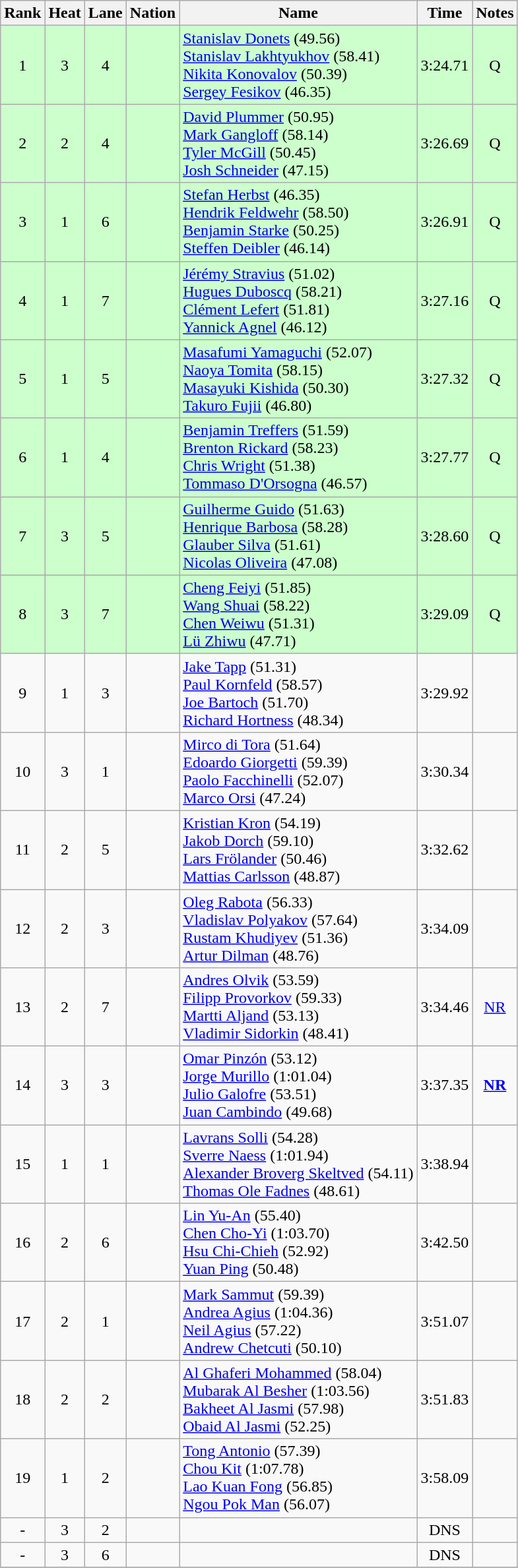<table class="wikitable sortable" style="text-align:center">
<tr>
<th>Rank</th>
<th>Heat</th>
<th>Lane</th>
<th>Nation</th>
<th>Name</th>
<th>Time</th>
<th>Notes</th>
</tr>
<tr bgcolor=ccffcc>
<td>1</td>
<td>3</td>
<td>4</td>
<td align=left></td>
<td align=left><a href='#'>Stanislav Donets</a> (49.56)<br><a href='#'>Stanislav Lakhtyukhov</a> (58.41)<br><a href='#'>Nikita Konovalov</a> (50.39)<br><a href='#'>Sergey Fesikov</a> (46.35)</td>
<td>3:24.71</td>
<td>Q</td>
</tr>
<tr bgcolor=ccffcc>
<td>2</td>
<td>2</td>
<td>4</td>
<td align=left></td>
<td align=left><a href='#'>David Plummer</a> (50.95)<br><a href='#'>Mark Gangloff</a> (58.14)<br><a href='#'>Tyler McGill</a> (50.45)<br><a href='#'>Josh Schneider</a> (47.15)</td>
<td>3:26.69</td>
<td>Q</td>
</tr>
<tr bgcolor=ccffcc>
<td>3</td>
<td>1</td>
<td>6</td>
<td align=left></td>
<td align=left><a href='#'>Stefan Herbst</a> (46.35)<br><a href='#'>Hendrik Feldwehr</a> (58.50)<br><a href='#'>Benjamin Starke</a> (50.25)<br><a href='#'>Steffen Deibler</a> (46.14)</td>
<td>3:26.91</td>
<td>Q</td>
</tr>
<tr bgcolor=ccffcc>
<td>4</td>
<td>1</td>
<td>7</td>
<td align=left></td>
<td align=left><a href='#'>Jérémy Stravius</a> (51.02)<br><a href='#'>Hugues Duboscq</a> (58.21)<br><a href='#'>Clément Lefert</a> (51.81)<br><a href='#'>Yannick Agnel</a> (46.12)</td>
<td>3:27.16</td>
<td>Q</td>
</tr>
<tr bgcolor=ccffcc>
<td>5</td>
<td>1</td>
<td>5</td>
<td align=left></td>
<td align=left><a href='#'>Masafumi Yamaguchi</a> (52.07)<br><a href='#'>Naoya Tomita</a> (58.15)<br><a href='#'>Masayuki Kishida</a> (50.30)<br><a href='#'>Takuro Fujii</a> (46.80)</td>
<td>3:27.32</td>
<td>Q</td>
</tr>
<tr bgcolor=ccffcc>
<td>6</td>
<td>1</td>
<td>4</td>
<td align=left></td>
<td align=left><a href='#'>Benjamin Treffers</a> (51.59)<br><a href='#'>Brenton Rickard</a> (58.23)<br><a href='#'>Chris Wright</a> (51.38)<br><a href='#'>Tommaso D'Orsogna</a> (46.57)</td>
<td>3:27.77</td>
<td>Q</td>
</tr>
<tr bgcolor=ccffcc>
<td>7</td>
<td>3</td>
<td>5</td>
<td align=left></td>
<td align=left><a href='#'>Guilherme Guido</a> (51.63)<br><a href='#'>Henrique Barbosa</a> (58.28)<br><a href='#'>Glauber Silva</a> (51.61)<br><a href='#'>Nicolas Oliveira</a> (47.08)</td>
<td>3:28.60</td>
<td>Q</td>
</tr>
<tr bgcolor=ccffcc>
<td>8</td>
<td>3</td>
<td>7</td>
<td align=left></td>
<td align=left><a href='#'>Cheng Feiyi</a> (51.85)<br><a href='#'>Wang Shuai</a> (58.22)<br><a href='#'>Chen Weiwu</a> (51.31)<br><a href='#'>Lü Zhiwu</a> (47.71)</td>
<td>3:29.09</td>
<td>Q</td>
</tr>
<tr>
<td>9</td>
<td>1</td>
<td>3</td>
<td align=left></td>
<td align=left><a href='#'>Jake Tapp</a> (51.31)<br><a href='#'>Paul Kornfeld</a> (58.57)<br><a href='#'>Joe Bartoch</a> (51.70)<br><a href='#'>Richard Hortness</a> (48.34)</td>
<td>3:29.92</td>
<td></td>
</tr>
<tr>
<td>10</td>
<td>3</td>
<td>1</td>
<td align=left></td>
<td align=left><a href='#'>Mirco di Tora</a> (51.64)<br><a href='#'>Edoardo Giorgetti</a> (59.39)<br><a href='#'>Paolo Facchinelli</a> (52.07)<br><a href='#'>Marco Orsi</a> (47.24)</td>
<td>3:30.34</td>
<td></td>
</tr>
<tr>
<td>11</td>
<td>2</td>
<td>5</td>
<td align=left></td>
<td align=left><a href='#'>Kristian Kron</a> (54.19)<br><a href='#'>Jakob Dorch</a> (59.10)<br><a href='#'>Lars Frölander</a> (50.46)<br><a href='#'>Mattias Carlsson</a> (48.87)</td>
<td>3:32.62</td>
<td></td>
</tr>
<tr>
<td>12</td>
<td>2</td>
<td>3</td>
<td align=left></td>
<td align=left><a href='#'>Oleg Rabota</a> (56.33)<br><a href='#'>Vladislav Polyakov</a> (57.64)<br><a href='#'>Rustam Khudiyev</a> (51.36)<br><a href='#'>Artur Dilman</a> (48.76)</td>
<td>3:34.09</td>
<td></td>
</tr>
<tr>
<td>13</td>
<td>2</td>
<td>7</td>
<td align=left></td>
<td align=left><a href='#'>Andres Olvik</a> (53.59)<br><a href='#'>Filipp Provorkov</a> (59.33)<br><a href='#'>Martti Aljand</a> (53.13)<br><a href='#'>Vladimir Sidorkin</a> (48.41)</td>
<td>3:34.46</td>
<td><a href='#'>NR</a></td>
</tr>
<tr>
<td>14</td>
<td>3</td>
<td>3</td>
<td align=left></td>
<td align=left><a href='#'>Omar Pinzón</a> (53.12)<br><a href='#'>Jorge Murillo</a> (1:01.04)<br><a href='#'>Julio Galofre</a> (53.51)<br><a href='#'>Juan Cambindo</a> (49.68)</td>
<td>3:37.35</td>
<td><strong><a href='#'>NR</a></strong></td>
</tr>
<tr>
<td>15</td>
<td>1</td>
<td>1</td>
<td align=left></td>
<td align=left><a href='#'>Lavrans Solli</a> (54.28)<br><a href='#'>Sverre Naess</a> (1:01.94)<br><a href='#'>Alexander Broverg Skeltved</a> (54.11)<br><a href='#'>Thomas Ole Fadnes</a> (48.61)</td>
<td>3:38.94</td>
<td></td>
</tr>
<tr>
<td>16</td>
<td>2</td>
<td>6</td>
<td align=left></td>
<td align=left><a href='#'>Lin Yu-An</a> (55.40)<br><a href='#'>Chen Cho-Yi</a> (1:03.70)<br><a href='#'>Hsu Chi-Chieh</a> (52.92)<br><a href='#'>Yuan Ping</a> (50.48)</td>
<td>3:42.50</td>
<td></td>
</tr>
<tr>
<td>17</td>
<td>2</td>
<td>1</td>
<td align=left></td>
<td align=left><a href='#'>Mark Sammut</a> (59.39)<br><a href='#'>Andrea Agius</a> (1:04.36)<br><a href='#'>Neil Agius</a> (57.22)<br><a href='#'>Andrew Chetcuti</a> (50.10)</td>
<td>3:51.07</td>
<td></td>
</tr>
<tr>
<td>18</td>
<td>2</td>
<td>2</td>
<td align=left></td>
<td align=left><a href='#'>Al Ghaferi Mohammed</a> (58.04)<br><a href='#'>Mubarak Al Besher</a> (1:03.56)<br><a href='#'>Bakheet Al Jasmi</a> (57.98)<br><a href='#'>Obaid Al Jasmi</a> (52.25)</td>
<td>3:51.83</td>
<td></td>
</tr>
<tr>
<td>19</td>
<td>1</td>
<td>2</td>
<td align=left></td>
<td align=left><a href='#'>Tong Antonio</a> (57.39)<br><a href='#'>Chou Kit</a> (1:07.78)<br><a href='#'>Lao Kuan Fong</a> (56.85)<br><a href='#'>Ngou Pok Man</a> (56.07)</td>
<td>3:58.09</td>
<td></td>
</tr>
<tr>
<td>-</td>
<td>3</td>
<td>2</td>
<td align=left></td>
<td align=left></td>
<td>DNS</td>
<td></td>
</tr>
<tr>
<td>-</td>
<td>3</td>
<td>6</td>
<td align=left></td>
<td align=left></td>
<td>DNS</td>
<td></td>
</tr>
<tr>
</tr>
</table>
